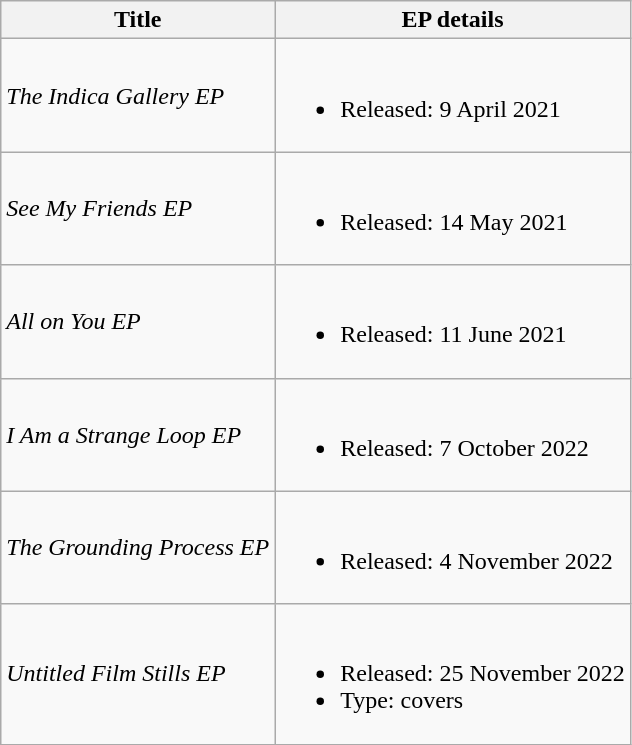<table class="wikitable">
<tr>
<th>Title</th>
<th>EP details</th>
</tr>
<tr>
<td><em>The Indica Gallery EP</em></td>
<td><br><ul><li>Released: 9 April 2021</li></ul></td>
</tr>
<tr>
<td><em>See My Friends EP</em></td>
<td><br><ul><li>Released: 14 May 2021</li></ul></td>
</tr>
<tr>
<td><em>All on You EP</em></td>
<td><br><ul><li>Released: 11 June 2021</li></ul></td>
</tr>
<tr>
<td><em>I Am a Strange Loop EP</em></td>
<td><br><ul><li>Released: 7 October 2022</li></ul></td>
</tr>
<tr>
<td><em>The Grounding Process EP</em></td>
<td><br><ul><li>Released: 4 November 2022</li></ul></td>
</tr>
<tr>
<td><em>Untitled Film Stills EP</em></td>
<td><br><ul><li>Released: 25 November 2022</li><li>Type: covers</li></ul></td>
</tr>
</table>
